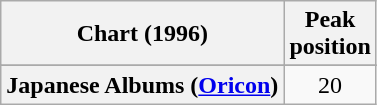<table class="wikitable plainrowheaders">
<tr>
<th scope="col">Chart (1996)</th>
<th scope="col">Peak<br>position</th>
</tr>
<tr>
</tr>
<tr>
<th scope="row">Japanese Albums (<a href='#'>Oricon</a>)</th>
<td align="center">20</td>
</tr>
</table>
